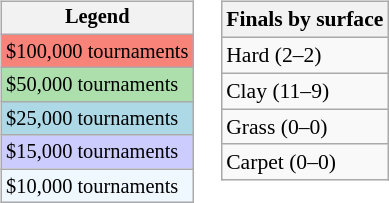<table>
<tr valign=top>
<td><br><table class=wikitable style="font-size:85%">
<tr>
<th>Legend</th>
</tr>
<tr style="background:#f88379;">
<td>$100,000 tournaments</td>
</tr>
<tr style="background:#addfad;">
<td>$50,000 tournaments</td>
</tr>
<tr style="background:lightblue;">
<td>$25,000 tournaments</td>
</tr>
<tr style="background:#ccccff;">
<td>$15,000 tournaments</td>
</tr>
<tr style="background:#f0f8ff;">
<td>$10,000 tournaments</td>
</tr>
</table>
</td>
<td><br><table class=wikitable style="font-size:90%">
<tr>
<th>Finals by surface</th>
</tr>
<tr>
<td>Hard (2–2)</td>
</tr>
<tr>
<td>Clay (11–9)</td>
</tr>
<tr>
<td>Grass (0–0)</td>
</tr>
<tr>
<td>Carpet (0–0)</td>
</tr>
</table>
</td>
</tr>
</table>
